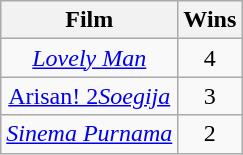<table style="text-align: center" class="wikitable sortable">
<tr>
<th>Film</th>
<th>Wins</th>
</tr>
<tr>
<td><em><a href='#'>Lovely Man</a></em></td>
<td>4</td>
</tr>
<tr>
<td><em><a href='#'></em>Arisan! 2<em></a></em><em><a href='#'>Soegija</a></em></td>
<td>3</td>
</tr>
<tr>
<td><em><a href='#'>Sinema Purnama</a></em></td>
<td>2</td>
</tr>
</table>
